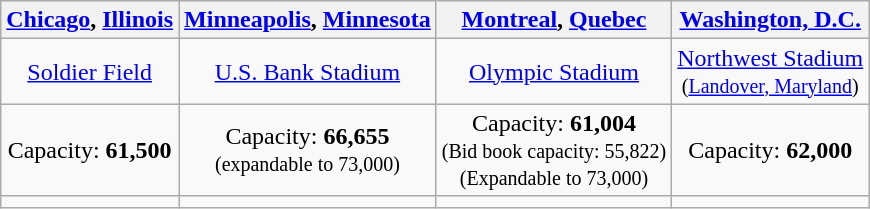<table class="wikitable" style="text-align:center">
<tr>
<th><a href='#'>Chicago</a>, <a href='#'>Illinois</a></th>
<th><a href='#'>Minneapolis</a>, <a href='#'>Minnesota</a></th>
<th><a href='#'>Montreal</a>, <a href='#'>Quebec</a></th>
<th><a href='#'>Washington, D.C.</a></th>
</tr>
<tr>
<td><a href='#'>Soldier Field</a></td>
<td><a href='#'>U.S. Bank Stadium</a></td>
<td><a href='#'>Olympic Stadium</a></td>
<td><a href='#'>Northwest Stadium</a><br><small>(<a href='#'>Landover, Maryland</a>)</small></td>
</tr>
<tr>
<td>Capacity: <strong>61,500</strong></td>
<td>Capacity: <strong>66,655</strong><br><small>(expandable to 73,000)</small></td>
<td>Capacity: <strong>61,004</strong><br><small>(Bid book capacity: 55,822)<br>(Expandable to 73,000)</small></td>
<td>Capacity: <strong>62,000</strong></td>
</tr>
<tr>
<td></td>
<td></td>
<td></td>
<td></td>
</tr>
</table>
